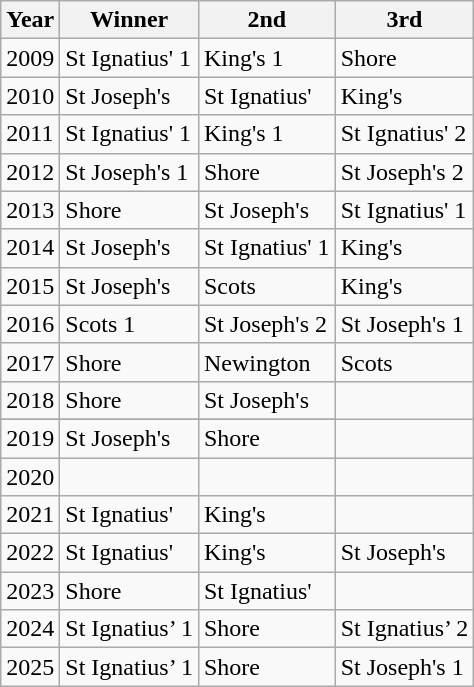<table class="wikitable">
<tr>
<th>Year</th>
<th>Winner</th>
<th>2nd</th>
<th>3rd</th>
</tr>
<tr>
<td>2009</td>
<td>St Ignatius' 1</td>
<td>King's 1</td>
<td>Shore</td>
</tr>
<tr>
<td>2010</td>
<td>St Joseph's</td>
<td>St Ignatius'</td>
<td>King's</td>
</tr>
<tr>
<td>2011</td>
<td>St Ignatius' 1</td>
<td>King's 1</td>
<td>St Ignatius' 2</td>
</tr>
<tr>
<td>2012</td>
<td>St Joseph's 1</td>
<td>Shore</td>
<td>St Joseph's 2</td>
</tr>
<tr>
<td>2013</td>
<td>Shore</td>
<td>St Joseph's</td>
<td>St Ignatius' 1</td>
</tr>
<tr>
<td>2014</td>
<td>St Joseph's</td>
<td>St Ignatius' 1</td>
<td>King's</td>
</tr>
<tr>
<td>2015</td>
<td>St Joseph's</td>
<td>Scots</td>
<td>King's</td>
</tr>
<tr>
<td>2016</td>
<td>Scots 1</td>
<td>St Joseph's 2</td>
<td>St Joseph's 1</td>
</tr>
<tr>
<td>2017</td>
<td>Shore</td>
<td>Newington</td>
<td>Scots</td>
</tr>
<tr>
<td>2018</td>
<td>Shore</td>
<td>St Joseph's</td>
</tr>
<tr>
</tr>
<tr>
<td>2019</td>
<td>St Joseph's</td>
<td>Shore</td>
<td></td>
</tr>
<tr>
<td>2020</td>
<td></td>
<td></td>
<td></td>
</tr>
<tr>
<td>2021</td>
<td>St Ignatius'</td>
<td>King's</td>
<td></td>
</tr>
<tr>
<td>2022</td>
<td>St Ignatius'</td>
<td>King's</td>
<td>St Joseph's</td>
</tr>
<tr>
<td>2023</td>
<td>Shore</td>
<td>St Ignatius'</td>
<td></td>
</tr>
<tr>
<td>2024</td>
<td>St Ignatius’ 1</td>
<td>Shore</td>
<td>St Ignatius’ 2</td>
</tr>
<tr>
<td>2025</td>
<td>St Ignatius’ 1</td>
<td>Shore</td>
<td>St Joseph's 1</td>
</tr>
</table>
